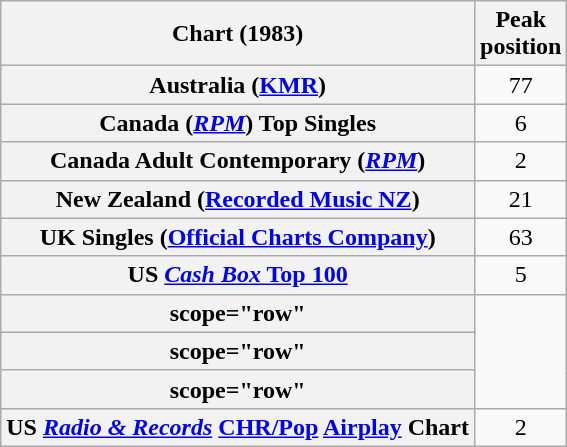<table class="wikitable sortable plainrowheaders">
<tr>
<th scope="col">Chart (1983)</th>
<th scope="col">Peak<br>position</th>
</tr>
<tr>
<th scope="row">Australia (<a href='#'>KMR</a>)</th>
<td align="center">77</td>
</tr>
<tr>
<th scope="row">Canada (<em><a href='#'>RPM</a></em>) Top Singles </th>
<td align="center">6</td>
</tr>
<tr>
<th scope="row">Canada Adult Contemporary (<em><a href='#'>RPM</a></em>)</th>
<td align="center">2</td>
</tr>
<tr>
<th scope="row">New Zealand (<a href='#'>Recorded Music NZ</a>)</th>
<td align="center">21</td>
</tr>
<tr>
<th scope="row">UK Singles (<a href='#'>Official Charts Company</a>)</th>
<td align="center">63</td>
</tr>
<tr>
<th scope="row">US <a href='#'><em>Cash Box</em> Top 100</a></th>
<td align="center">5</td>
</tr>
<tr>
<th>scope="row" </th>
</tr>
<tr>
<th>scope="row" </th>
</tr>
<tr>
<th>scope="row" </th>
</tr>
<tr>
<th scope="row">US <em><a href='#'>Radio & Records</a></em> <a href='#'>CHR/Pop</a> <a href='#'>Airplay</a> Chart</th>
<td align="center">2</td>
</tr>
</table>
